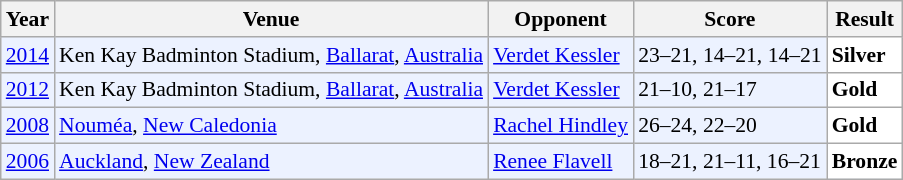<table class="sortable wikitable" style="font-size: 90%;">
<tr>
<th>Year</th>
<th>Venue</th>
<th>Opponent</th>
<th>Score</th>
<th>Result</th>
</tr>
<tr style="background:#ECF2FF">
<td align="center"><a href='#'>2014</a></td>
<td align="left">Ken Kay Badminton Stadium, <a href='#'>Ballarat</a>, <a href='#'>Australia</a></td>
<td align="left"> <a href='#'>Verdet Kessler</a></td>
<td align="left">23–21, 14–21, 14–21</td>
<td style="text-align:left; background:white"> <strong>Silver</strong></td>
</tr>
<tr style="background:#ECF2FF">
<td align="center"><a href='#'>2012</a></td>
<td align="left">Ken Kay Badminton Stadium, <a href='#'>Ballarat</a>, <a href='#'>Australia</a></td>
<td align="left"> <a href='#'>Verdet Kessler</a></td>
<td align="left">21–10, 21–17</td>
<td style="text-align:left; background:white"> <strong>Gold</strong></td>
</tr>
<tr style="background:#ECF2FF">
<td align="center"><a href='#'>2008</a></td>
<td align="left"><a href='#'>Nouméa</a>, <a href='#'>New Caledonia</a></td>
<td align="left"> <a href='#'>Rachel Hindley</a></td>
<td align="left">26–24, 22–20</td>
<td style="text-align:left; background:white"> <strong>Gold</strong></td>
</tr>
<tr style="background:#ECF2FF">
<td align="center"><a href='#'>2006</a></td>
<td align="left"><a href='#'>Auckland</a>, <a href='#'>New Zealand</a></td>
<td align="left"> <a href='#'>Renee Flavell</a></td>
<td align="left">18–21, 21–11, 16–21</td>
<td style="text-align:left; background:white"> <strong>Bronze</strong></td>
</tr>
</table>
